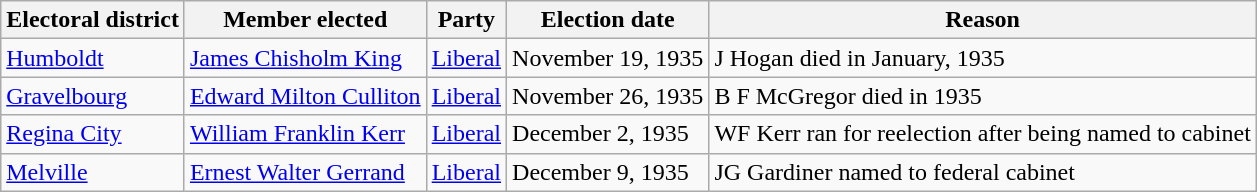<table class="wikitable sortable">
<tr>
<th>Electoral district</th>
<th>Member elected</th>
<th>Party</th>
<th>Election date</th>
<th>Reason</th>
</tr>
<tr>
<td><a href='#'>Humboldt</a></td>
<td><a href='#'>James Chisholm King</a></td>
<td><a href='#'>Liberal</a></td>
<td>November 19, 1935</td>
<td>J Hogan died in January, 1935</td>
</tr>
<tr>
<td><a href='#'>Gravelbourg</a></td>
<td><a href='#'>Edward Milton Culliton</a></td>
<td><a href='#'>Liberal</a></td>
<td>November 26, 1935</td>
<td>B F McGregor died in 1935</td>
</tr>
<tr>
<td><a href='#'>Regina City</a></td>
<td><a href='#'>William Franklin Kerr</a></td>
<td><a href='#'>Liberal</a></td>
<td>December 2, 1935</td>
<td>WF Kerr ran for reelection after being named to cabinet</td>
</tr>
<tr>
<td><a href='#'>Melville</a></td>
<td><a href='#'>Ernest Walter Gerrand</a></td>
<td><a href='#'>Liberal</a></td>
<td>December 9, 1935</td>
<td>JG Gardiner named to federal cabinet</td>
</tr>
</table>
